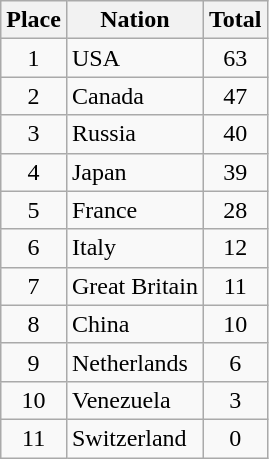<table class="wikitable sortable" style="text-align: center">
<tr>
<th>Place</th>
<th>Nation</th>
<th>Total</th>
</tr>
<tr>
<td>1</td>
<td align=left> USA</td>
<td>63</td>
</tr>
<tr>
<td>2</td>
<td align=left> Canada</td>
<td>47</td>
</tr>
<tr>
<td>3</td>
<td align=left> Russia</td>
<td>40</td>
</tr>
<tr>
<td>4</td>
<td align=left> Japan</td>
<td>39</td>
</tr>
<tr>
<td>5</td>
<td align=left> France</td>
<td>28</td>
</tr>
<tr>
<td>6</td>
<td align=left> Italy</td>
<td>12</td>
</tr>
<tr>
<td>7</td>
<td align=left> Great Britain</td>
<td>11</td>
</tr>
<tr>
<td>8</td>
<td align=left> China</td>
<td>10</td>
</tr>
<tr>
<td>9</td>
<td align=left> Netherlands</td>
<td>6</td>
</tr>
<tr>
<td>10</td>
<td align=left> Venezuela</td>
<td>3</td>
</tr>
<tr>
<td>11</td>
<td align=left> Switzerland</td>
<td>0</td>
</tr>
</table>
